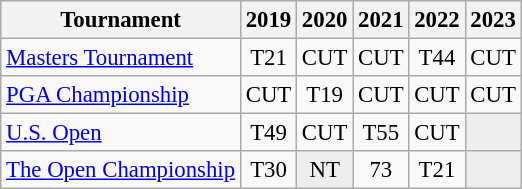<table class="wikitable" style="font-size:95%;text-align:center;">
<tr>
<th>Tournament</th>
<th>2019</th>
<th>2020</th>
<th>2021</th>
<th>2022</th>
<th>2023</th>
</tr>
<tr>
<td align=left><a href='#'>Masters Tournament</a></td>
<td>T21</td>
<td>CUT</td>
<td>CUT</td>
<td>T44</td>
<td>CUT</td>
</tr>
<tr>
<td align=left><a href='#'>PGA Championship</a></td>
<td>CUT</td>
<td>T19</td>
<td>CUT</td>
<td>CUT</td>
<td>CUT</td>
</tr>
<tr>
<td align=left><a href='#'>U.S. Open</a></td>
<td>T49</td>
<td>CUT</td>
<td>T55</td>
<td>CUT</td>
<td style="background:#eeeeee;"></td>
</tr>
<tr>
<td align=left><a href='#'>The Open Championship</a></td>
<td>T30</td>
<td style="background:#eeeeee;">NT</td>
<td>73</td>
<td>T21</td>
<td style="background:#eeeeee;"></td>
</tr>
</table>
